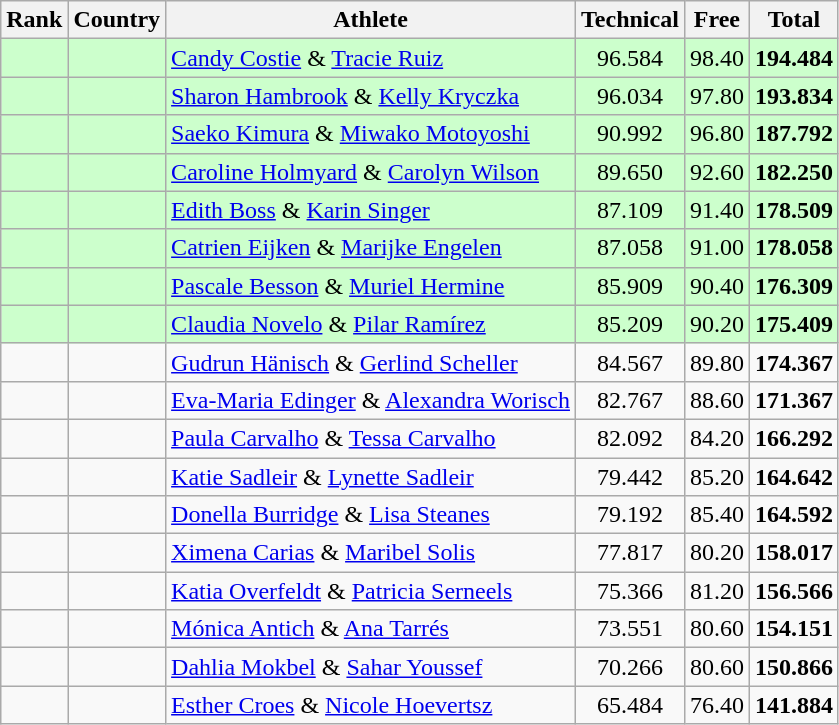<table class="wikitable sortable" style="text-align:center">
<tr>
<th>Rank</th>
<th>Country</th>
<th>Athlete</th>
<th>Technical</th>
<th>Free</th>
<th>Total</th>
</tr>
<tr bgcolor=ccffcc>
<td></td>
<td align=left></td>
<td align=left><a href='#'>Candy Costie</a> & <a href='#'>Tracie Ruiz</a></td>
<td>96.584</td>
<td>98.40</td>
<td><strong>194.484</strong></td>
</tr>
<tr bgcolor=ccffcc>
<td></td>
<td align=left></td>
<td align=left><a href='#'>Sharon Hambrook</a> & <a href='#'>Kelly Kryczka</a></td>
<td>96.034</td>
<td>97.80</td>
<td><strong>193.834</strong></td>
</tr>
<tr bgcolor=ccffcc>
<td></td>
<td align=left></td>
<td align=left><a href='#'>Saeko Kimura</a> & <a href='#'>Miwako Motoyoshi</a></td>
<td>90.992</td>
<td>96.80</td>
<td><strong>187.792</strong></td>
</tr>
<tr bgcolor=ccffcc>
<td></td>
<td align=left></td>
<td align=left><a href='#'>Caroline Holmyard</a> & <a href='#'>Carolyn Wilson</a></td>
<td>89.650</td>
<td>92.60</td>
<td><strong>182.250</strong></td>
</tr>
<tr bgcolor=ccffcc>
<td></td>
<td align=left></td>
<td align=left><a href='#'>Edith Boss</a> & <a href='#'>Karin Singer</a></td>
<td>87.109</td>
<td>91.40</td>
<td><strong>178.509</strong></td>
</tr>
<tr bgcolor=ccffcc>
<td></td>
<td align=left></td>
<td align=left><a href='#'>Catrien Eijken</a> & <a href='#'>Marijke Engelen</a></td>
<td>87.058</td>
<td>91.00</td>
<td><strong>178.058</strong></td>
</tr>
<tr bgcolor=ccffcc>
<td></td>
<td align=left></td>
<td align=left><a href='#'>Pascale Besson</a> & <a href='#'>Muriel Hermine</a></td>
<td>85.909</td>
<td>90.40</td>
<td><strong>176.309</strong></td>
</tr>
<tr bgcolor=ccffcc>
<td></td>
<td align=left></td>
<td align=left><a href='#'>Claudia Novelo</a> & <a href='#'>Pilar Ramírez</a></td>
<td>85.209</td>
<td>90.20</td>
<td><strong>175.409</strong></td>
</tr>
<tr>
<td></td>
<td align=left></td>
<td align=left><a href='#'>Gudrun Hänisch</a> & <a href='#'>Gerlind Scheller</a></td>
<td>84.567</td>
<td>89.80</td>
<td><strong>174.367</strong></td>
</tr>
<tr>
<td></td>
<td align=left></td>
<td align=left><a href='#'>Eva-Maria Edinger</a> & <a href='#'>Alexandra Worisch</a></td>
<td>82.767</td>
<td>88.60</td>
<td><strong>171.367</strong></td>
</tr>
<tr>
<td></td>
<td align=left></td>
<td align=left><a href='#'>Paula Carvalho</a> & <a href='#'>Tessa Carvalho</a></td>
<td>82.092</td>
<td>84.20</td>
<td><strong>166.292</strong></td>
</tr>
<tr>
<td></td>
<td align=left></td>
<td align=left><a href='#'>Katie Sadleir</a> & <a href='#'>Lynette Sadleir</a></td>
<td>79.442</td>
<td>85.20</td>
<td><strong>164.642</strong></td>
</tr>
<tr>
<td></td>
<td align=left></td>
<td align=left><a href='#'>Donella Burridge</a> & <a href='#'>Lisa Steanes</a></td>
<td>79.192</td>
<td>85.40</td>
<td><strong>164.592</strong></td>
</tr>
<tr>
<td></td>
<td align=left></td>
<td align=left><a href='#'>Ximena Carias</a> & <a href='#'>Maribel Solis</a></td>
<td>77.817</td>
<td>80.20</td>
<td><strong>158.017</strong></td>
</tr>
<tr>
<td></td>
<td align=left></td>
<td align=left><a href='#'>Katia Overfeldt</a> & <a href='#'>Patricia Serneels</a></td>
<td>75.366</td>
<td>81.20</td>
<td><strong>156.566</strong></td>
</tr>
<tr>
<td></td>
<td align=left></td>
<td align=left><a href='#'>Mónica Antich</a> & <a href='#'>Ana Tarrés</a></td>
<td>73.551</td>
<td>80.60</td>
<td><strong>154.151</strong></td>
</tr>
<tr>
<td></td>
<td align=left></td>
<td align=left><a href='#'>Dahlia Mokbel</a> & <a href='#'>Sahar Youssef</a></td>
<td>70.266</td>
<td>80.60</td>
<td><strong>150.866</strong></td>
</tr>
<tr>
<td></td>
<td align=left></td>
<td align=left><a href='#'>Esther Croes</a> & <a href='#'>Nicole Hoevertsz</a></td>
<td>65.484</td>
<td>76.40</td>
<td><strong>141.884</strong></td>
</tr>
</table>
